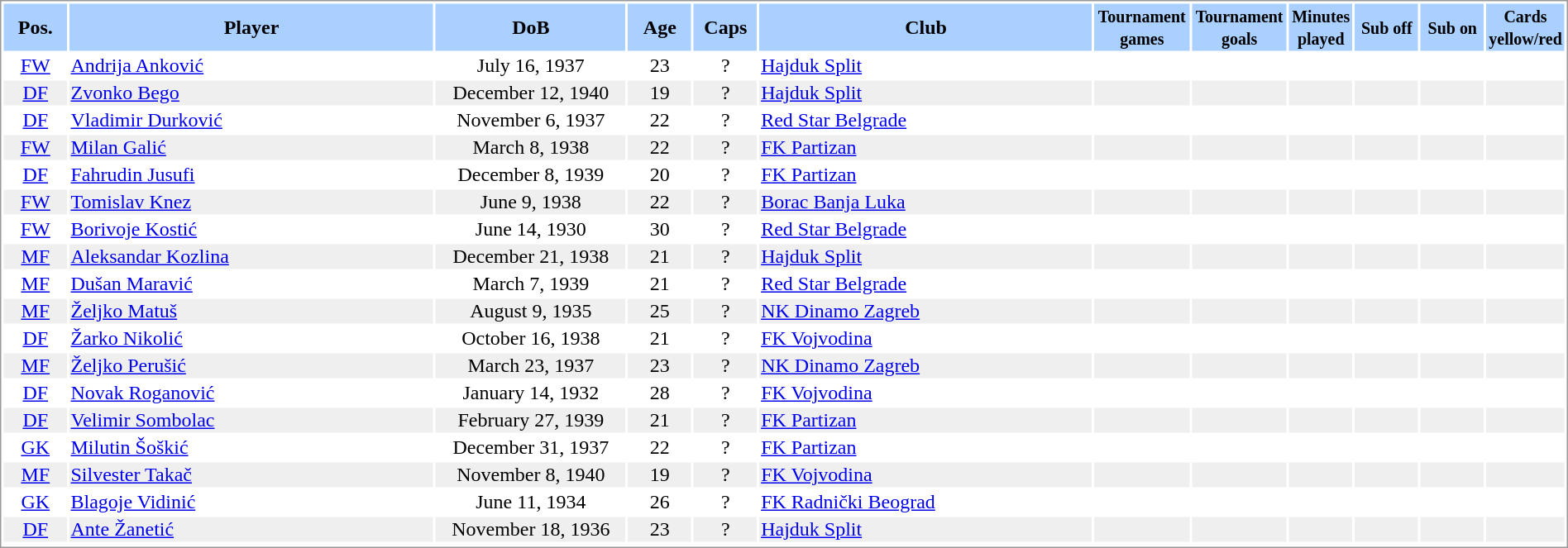<table border="0" width="100%" style="border: 1px solid #999; background-color:white; text-align:center">
<tr align="center" bgcolor="#AAD0FF">
<th width=4%>Pos.</th>
<th width=23%>Player</th>
<th width=12%>DoB</th>
<th width=4%>Age</th>
<th width=4%>Caps</th>
<th width=21%>Club</th>
<th width=6%><small>Tournament<br>games</small></th>
<th width=6%><small>Tournament<br>goals</small></th>
<th width=4%><small>Minutes<br>played</small></th>
<th width=4%><small>Sub off</small></th>
<th width=4%><small>Sub on</small></th>
<th width=4%><small>Cards<br>yellow/red</small></th>
</tr>
<tr>
<td><a href='#'>FW</a></td>
<td align="left"><a href='#'>Andrija Anković</a></td>
<td>July 16, 1937</td>
<td>23</td>
<td>?</td>
<td align="left"> <a href='#'>Hajduk Split</a></td>
<td></td>
<td></td>
<td></td>
<td></td>
<td></td>
<td></td>
</tr>
<tr bgcolor="#EFEFEF">
<td><a href='#'>DF</a></td>
<td align="left"><a href='#'>Zvonko Bego</a></td>
<td>December 12, 1940</td>
<td>19</td>
<td>?</td>
<td align="left"> <a href='#'>Hajduk Split</a></td>
<td></td>
<td></td>
<td></td>
<td></td>
<td></td>
<td></td>
</tr>
<tr>
<td><a href='#'>DF</a></td>
<td align="left"><a href='#'>Vladimir Durković</a></td>
<td>November 6, 1937</td>
<td>22</td>
<td>?</td>
<td align="left"> <a href='#'>Red Star Belgrade</a></td>
<td></td>
<td></td>
<td></td>
<td></td>
<td></td>
<td></td>
</tr>
<tr bgcolor="#EFEFEF">
<td><a href='#'>FW</a></td>
<td align="left"><a href='#'>Milan Galić</a></td>
<td>March 8, 1938</td>
<td>22</td>
<td>?</td>
<td align="left"> <a href='#'>FK Partizan</a></td>
<td></td>
<td></td>
<td></td>
<td></td>
<td></td>
<td></td>
</tr>
<tr>
<td><a href='#'>DF</a></td>
<td align="left"><a href='#'>Fahrudin Jusufi</a></td>
<td>December 8, 1939</td>
<td>20</td>
<td>?</td>
<td align="left"> <a href='#'>FK Partizan</a></td>
<td></td>
<td></td>
<td></td>
<td></td>
<td></td>
<td></td>
</tr>
<tr bgcolor="#EFEFEF">
<td><a href='#'>FW</a></td>
<td align="left"><a href='#'>Tomislav Knez</a></td>
<td>June 9, 1938</td>
<td>22</td>
<td>?</td>
<td align="left"> <a href='#'>Borac Banja Luka</a></td>
<td></td>
<td></td>
<td></td>
<td></td>
<td></td>
<td></td>
</tr>
<tr>
<td><a href='#'>FW</a></td>
<td align="left"><a href='#'>Borivoje Kostić</a></td>
<td>June 14, 1930</td>
<td>30</td>
<td>?</td>
<td align="left"> <a href='#'>Red Star Belgrade</a></td>
<td></td>
<td></td>
<td></td>
<td></td>
<td></td>
<td></td>
</tr>
<tr bgcolor="#EFEFEF">
<td><a href='#'>MF</a></td>
<td align="left"><a href='#'>Aleksandar Kozlina</a></td>
<td>December 21, 1938</td>
<td>21</td>
<td>?</td>
<td align="left"> <a href='#'>Hajduk Split</a></td>
<td></td>
<td></td>
<td></td>
<td></td>
<td></td>
<td></td>
</tr>
<tr>
<td><a href='#'>MF</a></td>
<td align="left"><a href='#'>Dušan Maravić</a></td>
<td>March 7, 1939</td>
<td>21</td>
<td>?</td>
<td align="left"> <a href='#'>Red Star Belgrade</a></td>
<td></td>
<td></td>
<td></td>
<td></td>
<td></td>
<td></td>
</tr>
<tr bgcolor="#EFEFEF">
<td><a href='#'>MF</a></td>
<td align="left"><a href='#'>Željko Matuš</a></td>
<td>August 9, 1935</td>
<td>25</td>
<td>?</td>
<td align="left"> <a href='#'>NK Dinamo Zagreb</a></td>
<td></td>
<td></td>
<td></td>
<td></td>
<td></td>
<td></td>
</tr>
<tr>
<td><a href='#'>DF</a></td>
<td align="left"><a href='#'>Žarko Nikolić</a></td>
<td>October 16, 1938</td>
<td>21</td>
<td>?</td>
<td align="left"> <a href='#'>FK Vojvodina</a></td>
<td></td>
<td></td>
<td></td>
<td></td>
<td></td>
<td></td>
</tr>
<tr bgcolor="#EFEFEF">
<td><a href='#'>MF</a></td>
<td align="left"><a href='#'>Željko Perušić</a></td>
<td>March 23, 1937</td>
<td>23</td>
<td>?</td>
<td align="left"> <a href='#'>NK Dinamo Zagreb</a></td>
<td></td>
<td></td>
<td></td>
<td></td>
<td></td>
<td></td>
</tr>
<tr>
<td><a href='#'>DF</a></td>
<td align="left"><a href='#'>Novak Roganović</a></td>
<td>January 14, 1932</td>
<td>28</td>
<td>?</td>
<td align="left"> <a href='#'>FK Vojvodina</a></td>
<td></td>
<td></td>
<td></td>
<td></td>
<td></td>
<td></td>
</tr>
<tr bgcolor="#EFEFEF">
<td><a href='#'>DF</a></td>
<td align="left"><a href='#'>Velimir Sombolac</a></td>
<td>February 27, 1939</td>
<td>21</td>
<td>?</td>
<td align="left"> <a href='#'>FK Partizan</a></td>
<td></td>
<td></td>
<td></td>
<td></td>
<td></td>
<td></td>
</tr>
<tr>
<td><a href='#'>GK</a></td>
<td align="left"><a href='#'>Milutin Šoškić</a></td>
<td>December 31, 1937</td>
<td>22</td>
<td>?</td>
<td align="left"> <a href='#'>FK Partizan</a></td>
<td></td>
<td></td>
<td></td>
<td></td>
<td></td>
<td></td>
</tr>
<tr bgcolor="#EFEFEF">
<td><a href='#'>MF</a></td>
<td align="left"><a href='#'>Silvester Takač</a></td>
<td>November 8, 1940</td>
<td>19</td>
<td>?</td>
<td align="left"> <a href='#'>FK Vojvodina</a></td>
<td></td>
<td></td>
<td></td>
<td></td>
<td></td>
<td></td>
</tr>
<tr>
<td><a href='#'>GK</a></td>
<td align="left"><a href='#'>Blagoje Vidinić</a></td>
<td>June 11, 1934</td>
<td>26</td>
<td>?</td>
<td align="left"> <a href='#'>FK Radnički Beograd</a></td>
<td></td>
<td></td>
<td></td>
<td></td>
<td></td>
<td></td>
</tr>
<tr bgcolor="#EFEFEF">
<td><a href='#'>DF</a></td>
<td align="left"><a href='#'>Ante Žanetić</a></td>
<td>November 18, 1936</td>
<td>23</td>
<td>?</td>
<td align="left"> <a href='#'>Hajduk Split</a></td>
<td></td>
<td></td>
<td></td>
<td></td>
<td></td>
<td></td>
</tr>
<tr>
</tr>
</table>
